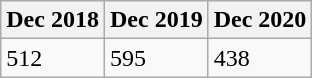<table class="wikitable">
<tr>
<th>Dec 2018</th>
<th>Dec 2019</th>
<th>Dec 2020</th>
</tr>
<tr>
<td>512</td>
<td>595</td>
<td>438</td>
</tr>
</table>
